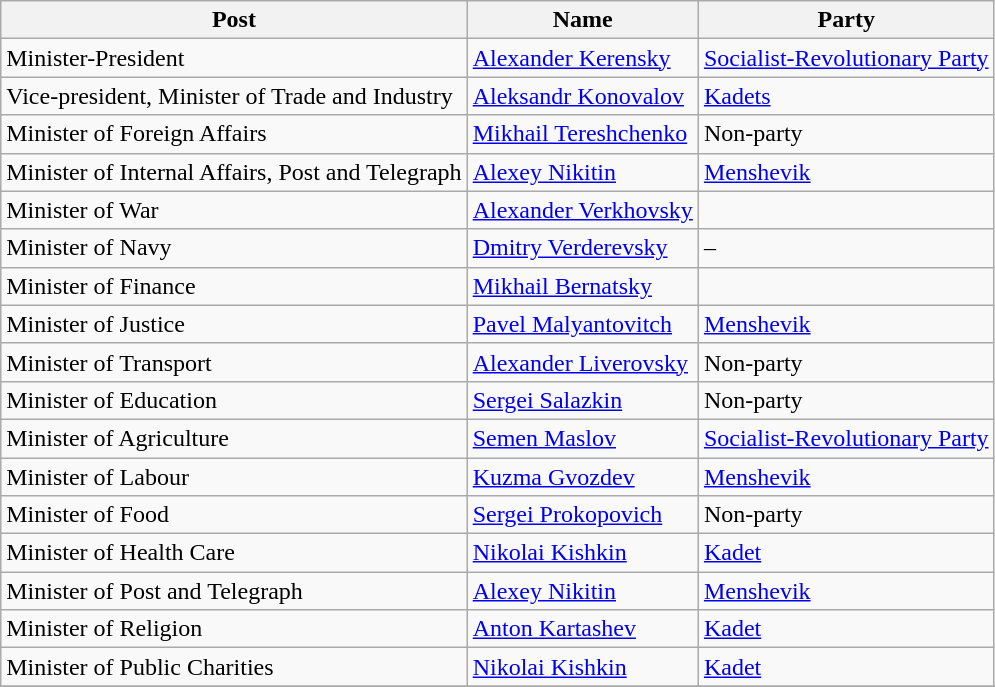<table class="wikitable">
<tr>
<th>Post</th>
<th>Name</th>
<th>Party</th>
</tr>
<tr>
<td>Minister-President</td>
<td><a href='#'>Alexander Kerensky</a></td>
<td><a href='#'>Socialist-Revolutionary Party</a></td>
</tr>
<tr>
<td>Vice-president, Minister of Trade and Industry</td>
<td><a href='#'>Aleksandr Konovalov</a></td>
<td><a href='#'>Kadets</a></td>
</tr>
<tr>
<td>Minister of Foreign Affairs</td>
<td><a href='#'>Mikhail Tereshchenko</a></td>
<td>Non-party</td>
</tr>
<tr>
<td>Minister of Internal Affairs, Post and Telegraph</td>
<td><a href='#'>Alexey Nikitin</a></td>
<td><a href='#'>Menshevik</a></td>
</tr>
<tr>
<td>Minister of War</td>
<td><a href='#'>Alexander Verkhovsky</a></td>
<td></td>
</tr>
<tr>
<td>Minister of Navy</td>
<td><a href='#'>Dmitry Verderevsky</a></td>
<td>–</td>
</tr>
<tr>
<td>Minister of Finance</td>
<td><a href='#'>Mikhail Bernatsky</a></td>
<td></td>
</tr>
<tr>
<td>Minister of Justice</td>
<td><a href='#'>Pavel Malyantovitch</a></td>
<td><a href='#'>Menshevik</a></td>
</tr>
<tr>
<td>Minister of Transport</td>
<td><a href='#'>Alexander Liverovsky</a></td>
<td>Non-party</td>
</tr>
<tr>
<td>Minister of Education</td>
<td><a href='#'>Sergei Salazkin</a></td>
<td>Non-party</td>
</tr>
<tr>
<td>Minister of Agriculture</td>
<td><a href='#'>Semen Maslov</a></td>
<td><a href='#'>Socialist-Revolutionary Party</a></td>
</tr>
<tr>
<td>Minister of Labour</td>
<td><a href='#'>Kuzma Gvozdev</a></td>
<td><a href='#'>Menshevik</a></td>
</tr>
<tr>
<td>Minister of Food</td>
<td><a href='#'>Sergei Prokopovich</a></td>
<td>Non-party</td>
</tr>
<tr>
<td>Minister of Health Care</td>
<td><a href='#'>Nikolai Kishkin</a></td>
<td><a href='#'>Kadet</a></td>
</tr>
<tr>
<td>Minister of Post and Telegraph</td>
<td><a href='#'>Alexey Nikitin</a></td>
<td><a href='#'>Menshevik</a></td>
</tr>
<tr>
<td>Minister of Religion</td>
<td><a href='#'>Anton Kartashev</a></td>
<td><a href='#'>Kadet</a></td>
</tr>
<tr>
<td>Minister of Public Charities</td>
<td><a href='#'>Nikolai Kishkin</a></td>
<td><a href='#'>Kadet</a></td>
</tr>
<tr>
</tr>
</table>
